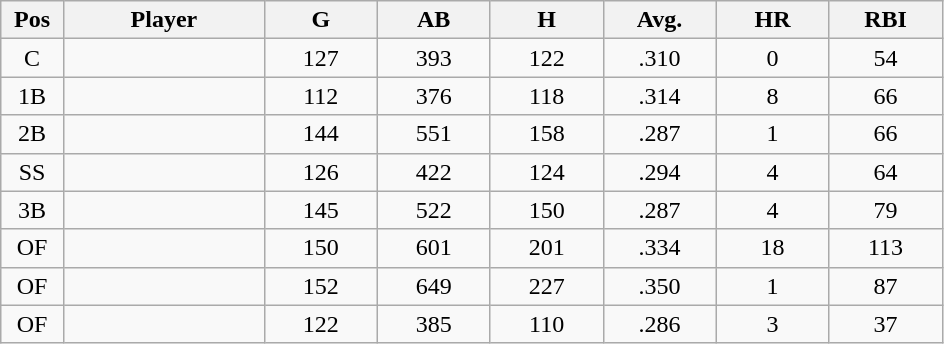<table class="wikitable sortable">
<tr>
<th bgcolor="#DDDDFF" width="5%">Pos</th>
<th bgcolor="#DDDDFF" width="16%">Player</th>
<th bgcolor="#DDDDFF" width="9%">G</th>
<th bgcolor="#DDDDFF" width="9%">AB</th>
<th bgcolor="#DDDDFF" width="9%">H</th>
<th bgcolor="#DDDDFF" width="9%">Avg.</th>
<th bgcolor="#DDDDFF" width="9%">HR</th>
<th bgcolor="#DDDDFF" width="9%">RBI</th>
</tr>
<tr align="center">
<td>C</td>
<td></td>
<td>127</td>
<td>393</td>
<td>122</td>
<td>.310</td>
<td>0</td>
<td>54</td>
</tr>
<tr align="center">
<td>1B</td>
<td></td>
<td>112</td>
<td>376</td>
<td>118</td>
<td>.314</td>
<td>8</td>
<td>66</td>
</tr>
<tr align="center">
<td>2B</td>
<td></td>
<td>144</td>
<td>551</td>
<td>158</td>
<td>.287</td>
<td>1</td>
<td>66</td>
</tr>
<tr align="center">
<td>SS</td>
<td></td>
<td>126</td>
<td>422</td>
<td>124</td>
<td>.294</td>
<td>4</td>
<td>64</td>
</tr>
<tr align="center">
<td>3B</td>
<td></td>
<td>145</td>
<td>522</td>
<td>150</td>
<td>.287</td>
<td>4</td>
<td>79</td>
</tr>
<tr align="center">
<td>OF</td>
<td></td>
<td>150</td>
<td>601</td>
<td>201</td>
<td>.334</td>
<td>18</td>
<td>113</td>
</tr>
<tr align="center">
<td>OF</td>
<td></td>
<td>152</td>
<td>649</td>
<td>227</td>
<td>.350</td>
<td>1</td>
<td>87</td>
</tr>
<tr align="center">
<td>OF</td>
<td></td>
<td>122</td>
<td>385</td>
<td>110</td>
<td>.286</td>
<td>3</td>
<td>37</td>
</tr>
</table>
